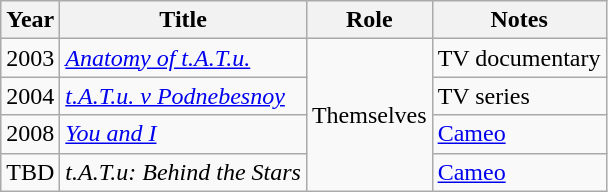<table class="wikitable plainrowheaders sortable">
<tr>
<th scope="col">Year</th>
<th scope="col">Title</th>
<th scope="col">Role</th>
<th scope="col" class="unsortable">Notes</th>
</tr>
<tr>
<td>2003</td>
<td><em><a href='#'>Anatomy of t.A.T.u.</a></em></td>
<td rowspan="4">Themselves</td>
<td>TV documentary</td>
</tr>
<tr>
<td>2004</td>
<td><em><a href='#'>t.A.T.u. v Podnebesnoy</a></em></td>
<td>TV series</td>
</tr>
<tr>
<td>2008</td>
<td><em><a href='#'>You and I</a></em></td>
<td><a href='#'>Cameo</a></td>
</tr>
<tr>
<td>TBD</td>
<td><em>t.A.T.u: Behind the Stars</em></td>
<td><a href='#'>Cameo</a></td>
</tr>
</table>
